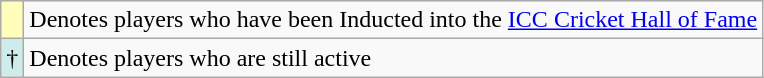<table class="wikitable">
<tr>
<td style="text-align:center; background:#ffb;"></td>
<td>Denotes players who have been Inducted into the <a href='#'>ICC Cricket Hall of Fame</a></td>
</tr>
<tr>
<td style="text-align:center; background:#cfecec;">†</td>
<td>Denotes players who are still active</td>
</tr>
</table>
